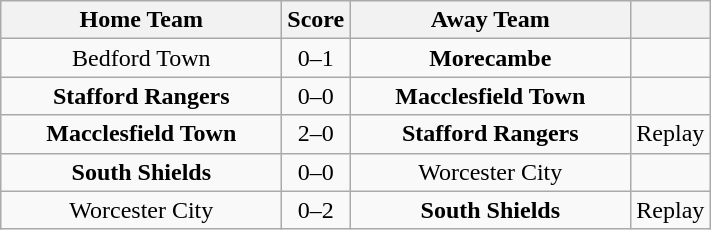<table class="wikitable" style="text-align:center">
<tr>
<th width=180>Home Team</th>
<th width=20>Score</th>
<th width=180>Away Team</th>
<th></th>
</tr>
<tr>
<td>Bedford Town</td>
<td>0–1</td>
<td><strong>Morecambe</strong></td>
<td></td>
</tr>
<tr>
<td><strong>Stafford Rangers</strong></td>
<td>0–0</td>
<td><strong>Macclesfield Town</strong></td>
<td></td>
</tr>
<tr>
<td><strong>Macclesfield Town</strong></td>
<td>2–0</td>
<td><strong>Stafford Rangers</strong></td>
<td>Replay</td>
</tr>
<tr>
<td><strong>South Shields</strong></td>
<td>0–0</td>
<td>Worcester City</td>
<td></td>
</tr>
<tr>
<td>Worcester City</td>
<td>0–2</td>
<td><strong>South Shields</strong></td>
<td>Replay</td>
</tr>
</table>
